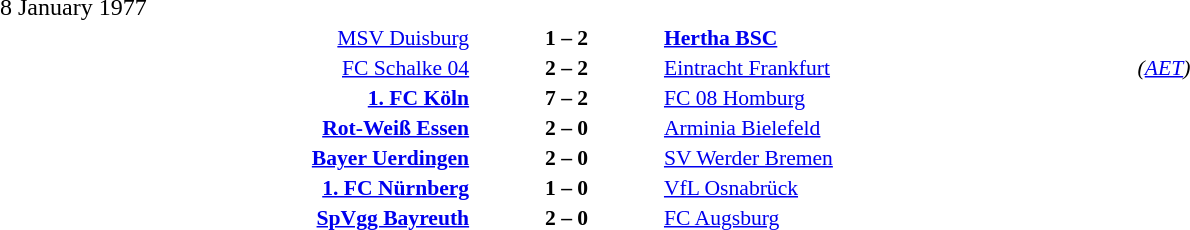<table width=100% cellspacing=1>
<tr>
<th width=25%></th>
<th width=10%></th>
<th width=25%></th>
<th></th>
</tr>
<tr>
<td>8 January 1977</td>
</tr>
<tr style=font-size:90%>
<td align=right><a href='#'>MSV Duisburg</a></td>
<td align=center><strong>1 – 2</strong></td>
<td><strong><a href='#'>Hertha BSC</a></strong></td>
</tr>
<tr style=font-size:90%>
<td align=right><a href='#'>FC Schalke 04</a></td>
<td align=center><strong>2 – 2</strong></td>
<td><a href='#'>Eintracht Frankfurt</a></td>
<td><em>(<a href='#'>AET</a>)</em></td>
</tr>
<tr style=font-size:90%>
<td align=right><strong><a href='#'>1. FC Köln</a></strong></td>
<td align=center><strong>7 – 2</strong></td>
<td><a href='#'>FC 08 Homburg</a></td>
</tr>
<tr style=font-size:90%>
<td align=right><strong><a href='#'>Rot-Weiß Essen</a></strong></td>
<td align=center><strong>2 – 0</strong></td>
<td><a href='#'>Arminia Bielefeld</a></td>
</tr>
<tr style=font-size:90%>
<td align=right><strong><a href='#'>Bayer Uerdingen</a></strong></td>
<td align=center><strong>2 – 0</strong></td>
<td><a href='#'>SV Werder Bremen</a></td>
</tr>
<tr style=font-size:90%>
<td align=right><strong><a href='#'>1. FC Nürnberg</a></strong></td>
<td align=center><strong>1 – 0</strong></td>
<td><a href='#'>VfL Osnabrück</a></td>
</tr>
<tr style=font-size:90%>
<td align=right><strong><a href='#'>SpVgg Bayreuth</a></strong></td>
<td align=center><strong>2 – 0</strong></td>
<td><a href='#'>FC Augsburg</a></td>
</tr>
</table>
